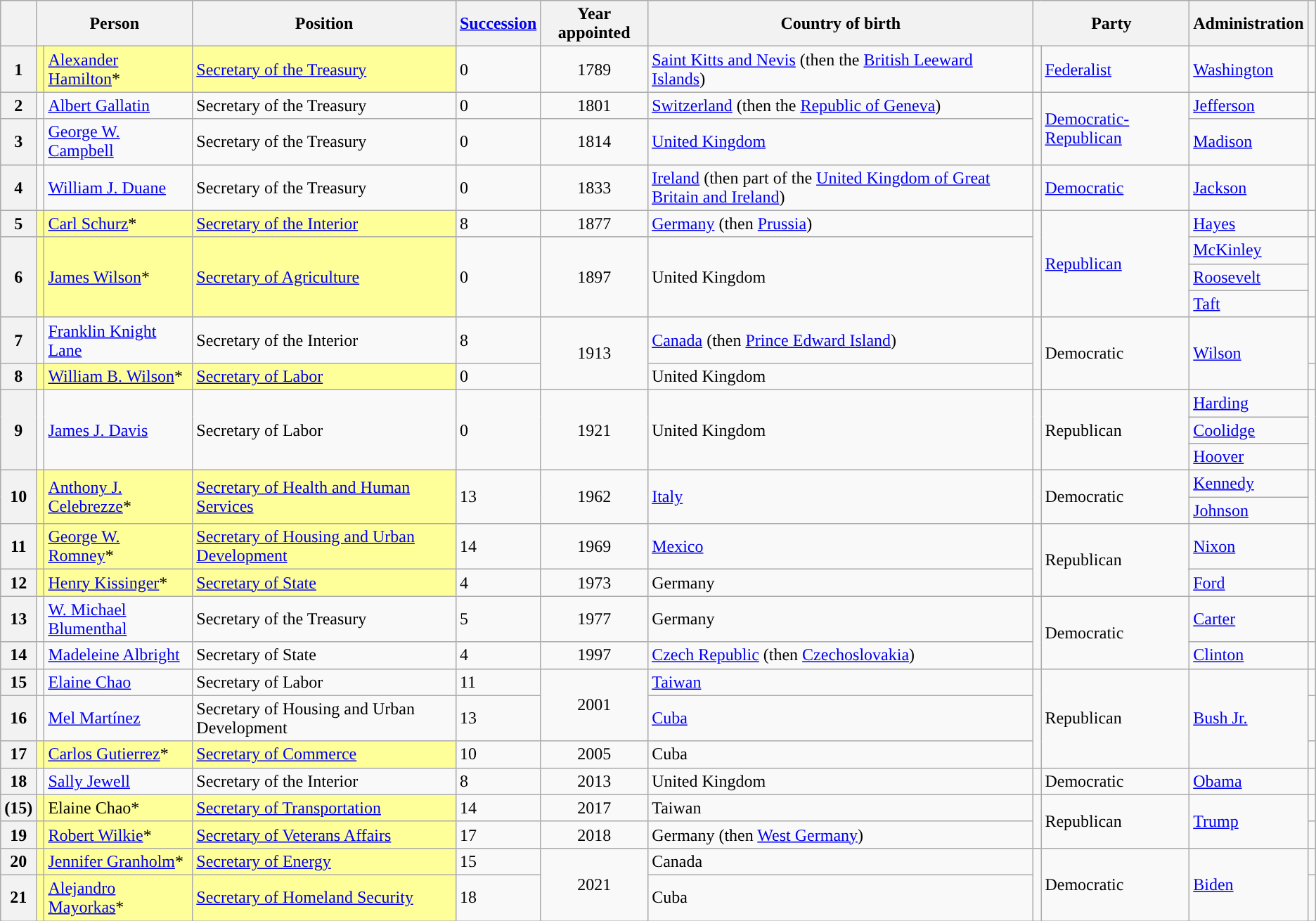<table class="wikitable sortable">
<tr>
<th scope="col"></th>
<th scope="col" colspan=2>Person</th>
<th scope="col">Position</th>
<th scope="col"><a href='#'>Succession</a></th>
<th scope="col">Year appointed</th>
<th scope="col">Country of birth</th>
<th scope="col" colspan=2>Party</th>
<th scope="col">Administration</th>
<th scope="col" class="unsortable"></th>
</tr>
<tr>
<th scope="row">1</th>
<td bgcolor="#FFFF99" data-sort-value="Hamilton, Alexander"></td>
<td bgcolor="#FFFF99"><a href='#'>Alexander Hamilton</a>*</td>
<td bgcolor="#FFFF99"><a href='#'>Secretary of the Treasury</a></td>
<td>0</td>
<td align="center">1789</td>
<td><a href='#'>Saint Kitts and Nevis</a> (then the <a href='#'>British Leeward Islands</a>)</td>
<td style="background-color:"></td>
<td><a href='#'>Federalist</a></td>
<td><a href='#'>Washington</a></td>
<td align="center"></td>
</tr>
<tr>
<th scope="row">2</th>
<td data-sort-value="Gallatin, Albert"></td>
<td><a href='#'>Albert Gallatin</a></td>
<td>Secretary of the Treasury</td>
<td>0</td>
<td align="center">1801</td>
<td><a href='#'>Switzerland</a> (then the <a href='#'>Republic of Geneva</a>)</td>
<td rowspan=2 style="background-color:"></td>
<td rowspan=2><a href='#'>Democratic-Republican</a></td>
<td><a href='#'>Jefferson</a></td>
<td></td>
</tr>
<tr>
<th scope="row">3</th>
<td data-sort-value="Campbell, George W."></td>
<td><a href='#'>George W. Campbell</a></td>
<td>Secretary of the Treasury</td>
<td>0</td>
<td align="center">1814</td>
<td><a href='#'>United Kingdom</a></td>
<td><a href='#'>Madison</a></td>
<td align="center"></td>
</tr>
<tr>
<th scope="row">4</th>
<td data-sort-value="Duane, William J."></td>
<td><a href='#'>William J. Duane</a></td>
<td>Secretary of the Treasury</td>
<td>0</td>
<td align="center">1833</td>
<td><a href='#'>Ireland</a> (then part of the <a href='#'>United Kingdom of Great Britain and Ireland</a>)</td>
<td style="background-color:"></td>
<td><a href='#'>Democratic</a></td>
<td><a href='#'>Jackson</a></td>
<td align="center"></td>
</tr>
<tr>
<th scope="row">5</th>
<td bgcolor="#FFFF99" data-sort-value="Schurz, Carl"></td>
<td bgcolor="#FFFF99"><a href='#'>Carl Schurz</a>*</td>
<td bgcolor="#FFFF99"><a href='#'>Secretary of the Interior</a></td>
<td>8</td>
<td align="center">1877</td>
<td><a href='#'>Germany</a> (then <a href='#'>Prussia</a>)</td>
<td rowspan=4 style="background-color:"></td>
<td rowspan=4><a href='#'>Republican</a></td>
<td><a href='#'>Hayes</a></td>
<td align="center"></td>
</tr>
<tr>
<th scope="row" rowspan=3>6</th>
<td bgcolor="#FFFF99" rowspan=3 data-sort-value="Wilson, James"></td>
<td bgcolor="#FFFF99" rowspan=3><a href='#'>James Wilson</a>*</td>
<td bgcolor="#FFFF99" rowspan=3><a href='#'>Secretary of Agriculture</a></td>
<td rowspan=3>0</td>
<td align="center" rowspan=3>1897</td>
<td rowspan=3>United Kingdom</td>
<td><a href='#'>McKinley</a></td>
<td align="center" rowspan=3></td>
</tr>
<tr>
<td><a href='#'>Roosevelt</a></td>
</tr>
<tr>
<td><a href='#'>Taft</a></td>
</tr>
<tr>
<th scope="row">7</th>
<td data-sort-value="Lane, Franklin Knight"></td>
<td><a href='#'>Franklin Knight Lane</a></td>
<td>Secretary of the Interior</td>
<td>8</td>
<td rowspan=2 align="center">1913</td>
<td><a href='#'>Canada</a> (then <a href='#'>Prince Edward Island</a>)</td>
<td rowspan=2 style="background-color:"></td>
<td rowspan=2>Democratic</td>
<td rowspan=2><a href='#'>Wilson</a></td>
<td align="center"></td>
</tr>
<tr>
<th scope="row">8</th>
<td bgcolor="#FFFF99" data-sort-value="Wilson, William Bauchop"></td>
<td bgcolor="#FFFF99"><a href='#'>William B. Wilson</a>*</td>
<td bgcolor="#FFFF99"><a href='#'>Secretary of Labor</a></td>
<td>0</td>
<td>United Kingdom</td>
<td align="center"></td>
</tr>
<tr>
<th scope="row" rowspan=3>9</th>
<td rowspan=3 data-sort-value="Davis, James J."></td>
<td rowspan=3><a href='#'>James J. Davis</a></td>
<td rowspan=3>Secretary of Labor</td>
<td rowspan=3>0</td>
<td align="center" rowspan=3>1921</td>
<td rowspan=3>United Kingdom</td>
<td rowspan=3 style="background-color:"></td>
<td rowspan=3>Republican</td>
<td><a href='#'>Harding</a></td>
<td align="center" rowspan=3></td>
</tr>
<tr>
<td><a href='#'>Coolidge</a></td>
</tr>
<tr>
<td><a href='#'>Hoover</a></td>
</tr>
<tr>
<th scope="row" rowspan=2>10</th>
<td bgcolor="#FFFF99" rowspan=2 data-sort-value="Celebrezze, Anthony J."></td>
<td bgcolor="#FFFF99" rowspan=2><a href='#'>Anthony J. Celebrezze</a>*</td>
<td bgcolor="#FFFF99" rowspan=2><a href='#'>Secretary of Health and Human Services</a></td>
<td rowspan=2>13</td>
<td align="center" rowspan=2>1962</td>
<td rowspan=2><a href='#'>Italy</a></td>
<td rowspan=2 style="background-color:"></td>
<td rowspan=2>Democratic</td>
<td><a href='#'>Kennedy</a></td>
<td align="center" rowspan=2></td>
</tr>
<tr>
<td><a href='#'>Johnson</a></td>
</tr>
<tr>
<th scope="row">11</th>
<td bgcolor="#FFFF99" data-sort-value="Romney, George W."></td>
<td bgcolor="#FFFF99"><a href='#'>George W. Romney</a>*</td>
<td bgcolor="#FFFF99"><a href='#'>Secretary of Housing and Urban Development</a></td>
<td>14</td>
<td align="center">1969</td>
<td><a href='#'>Mexico</a></td>
<td rowspan=3 style="background-color:"></td>
<td rowspan=3>Republican</td>
<td rowspan=2><a href='#'>Nixon</a></td>
<td align="center"></td>
</tr>
<tr>
<th scope="row" rowspan=2>12</th>
<td bgcolor="#FFFF99" rowspan=2 data-sort-value="Kissinger, Henry"></td>
<td bgcolor="#FFFF99" rowspan=2><a href='#'>Henry Kissinger</a>*</td>
<td bgcolor="#FFFF99" rowspan=2><a href='#'>Secretary of State</a></td>
<td rowspan=2>4</td>
<td align="center" rowspan=2>1973</td>
<td rowspan=2>Germany</td>
<td align="center" rowspan=2></td>
</tr>
<tr>
<td><a href='#'>Ford</a></td>
</tr>
<tr>
<th scope="row">13</th>
<td data-sort-value="Blumenthal, W. Michael"></td>
<td><a href='#'>W. Michael Blumenthal</a></td>
<td>Secretary of the Treasury</td>
<td>5</td>
<td align="center">1977</td>
<td>Germany</td>
<td rowspan=2 style="background-color:"></td>
<td rowspan=2>Democratic</td>
<td><a href='#'>Carter</a></td>
<td align="center"></td>
</tr>
<tr>
<th scope="row">14</th>
<td data-sort-value="Albright, Madeleine"></td>
<td><a href='#'>Madeleine Albright</a></td>
<td>Secretary of State</td>
<td>4</td>
<td align="center">1997</td>
<td><a href='#'>Czech Republic</a> (then <a href='#'>Czechoslovakia</a>)</td>
<td><a href='#'>Clinton</a></td>
<td align="center"></td>
</tr>
<tr>
<th scope="row">15</th>
<td data-sort-value="Chao, Elaine"></td>
<td><a href='#'>Elaine Chao</a></td>
<td>Secretary of Labor</td>
<td>11</td>
<td rowspan=2 align="center">2001</td>
<td><a href='#'>Taiwan</a></td>
<td rowspan=3 style="background-color:"></td>
<td rowspan=3>Republican</td>
<td rowspan=3><a href='#'>Bush Jr.</a></td>
<td align="center"></td>
</tr>
<tr>
<th scope="row">16</th>
<td data-sort-value="Martínez, Mel"></td>
<td><a href='#'>Mel Martínez</a></td>
<td>Secretary of Housing and Urban Development</td>
<td>13</td>
<td><a href='#'>Cuba</a></td>
<td align="center"></td>
</tr>
<tr>
<th scope="row">17</th>
<td bgcolor="#FFFF99" data-sort-value="Gutierrez, Carlos"></td>
<td bgcolor="#FFFF99"><a href='#'>Carlos Gutierrez</a>*</td>
<td bgcolor="#FFFF99"><a href='#'>Secretary of Commerce</a></td>
<td>10</td>
<td align="center">2005</td>
<td>Cuba</td>
<td align="center"></td>
</tr>
<tr>
<th scope="row">18</th>
<td data-sort-value="Jewell, Sally"></td>
<td><a href='#'>Sally Jewell</a></td>
<td>Secretary of the Interior</td>
<td>8</td>
<td align="center">2013</td>
<td>United Kingdom</td>
<td style="background-color:"></td>
<td>Democratic</td>
<td><a href='#'>Obama</a></td>
<td align="center"></td>
</tr>
<tr>
<th scope="row">(15)</th>
<td bgcolor="#FFFF99" data-sort-value="Chao, Elaine"></td>
<td bgcolor="#FFFF99">Elaine Chao*</td>
<td bgcolor="#FFFF99"><a href='#'>Secretary of Transportation</a></td>
<td>14</td>
<td align="center">2017</td>
<td>Taiwan</td>
<td rowspan=2 style="background-color:"></td>
<td rowspan=2>Republican</td>
<td rowspan=2><a href='#'>Trump</a></td>
<td align="center"></td>
</tr>
<tr>
<th scope="row">19</th>
<td bgcolor="#FFFF99" data-sort-value="Wilkie, Robert"></td>
<td bgcolor="#FFFF99"><a href='#'>Robert Wilkie</a>*</td>
<td bgcolor="#FFFF99"><a href='#'>Secretary of Veterans Affairs</a></td>
<td>17</td>
<td align="center">2018</td>
<td>Germany (then <a href='#'>West Germany</a>)</td>
<td align="center"></td>
</tr>
<tr>
<th scope="row">20</th>
<td bgcolor="#FFFF99" data-sort-value="Granholm, Jennifer"></td>
<td bgcolor="#FFFF99"><a href='#'>Jennifer Granholm</a>*</td>
<td bgcolor="#FFFF99"><a href='#'>Secretary of Energy</a></td>
<td>15</td>
<td rowspan=2 align="center">2021</td>
<td>Canada</td>
<td rowspan=2 style="background-color:"></td>
<td rowspan=2>Democratic</td>
<td rowspan=2><a href='#'>Biden</a></td>
<td></td>
</tr>
<tr>
<th scope="row">21</th>
<td bgcolor="#FFFF99" data-sort-value="Mayorkas, Alejandro"></td>
<td bgcolor="#FFFF99"><a href='#'>Alejandro Mayorkas</a>*</td>
<td bgcolor="#FFFF99"><a href='#'>Secretary of Homeland Security</a></td>
<td>18</td>
<td>Cuba</td>
<td></td>
</tr>
</table>
